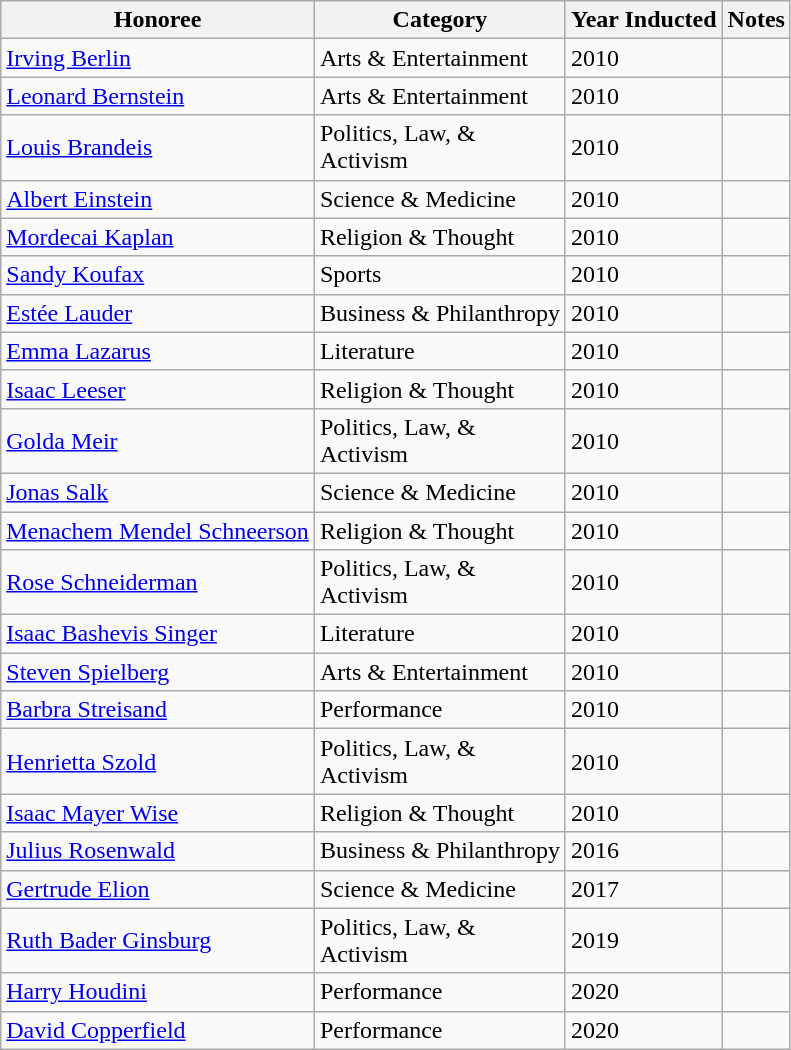<table class="wikitable sortable">
<tr>
<th>Honoree</th>
<th style="width:160px;">Category</th>
<th>Year Inducted</th>
<th class="unsortable">Notes</th>
</tr>
<tr>
<td><a href='#'>Irving Berlin</a></td>
<td>Arts & Entertainment</td>
<td>2010</td>
<td></td>
</tr>
<tr>
<td><a href='#'>Leonard Bernstein</a></td>
<td>Arts & Entertainment</td>
<td>2010</td>
<td></td>
</tr>
<tr>
<td><a href='#'>Louis Brandeis</a></td>
<td>Politics, Law, & Activism</td>
<td>2010</td>
<td></td>
</tr>
<tr>
<td><a href='#'>Albert Einstein</a></td>
<td>Science & Medicine</td>
<td>2010</td>
<td></td>
</tr>
<tr>
<td><a href='#'>Mordecai Kaplan</a></td>
<td>Religion & Thought</td>
<td>2010</td>
<td></td>
</tr>
<tr>
<td><a href='#'>Sandy Koufax</a></td>
<td>Sports</td>
<td>2010</td>
<td></td>
</tr>
<tr>
<td><a href='#'>Estée Lauder</a></td>
<td>Business & Philanthropy</td>
<td>2010</td>
<td></td>
</tr>
<tr>
<td><a href='#'>Emma Lazarus</a></td>
<td>Literature</td>
<td>2010</td>
<td></td>
</tr>
<tr>
<td><a href='#'>Isaac Leeser</a></td>
<td>Religion & Thought</td>
<td>2010</td>
<td></td>
</tr>
<tr>
<td><a href='#'>Golda Meir</a></td>
<td>Politics, Law, & Activism</td>
<td>2010</td>
<td></td>
</tr>
<tr>
<td><a href='#'>Jonas Salk</a></td>
<td>Science & Medicine</td>
<td>2010</td>
<td></td>
</tr>
<tr>
<td><a href='#'>Menachem Mendel Schneerson</a></td>
<td>Religion & Thought</td>
<td>2010</td>
<td></td>
</tr>
<tr>
<td><a href='#'>Rose Schneiderman</a></td>
<td>Politics, Law, & Activism</td>
<td>2010</td>
<td></td>
</tr>
<tr>
<td><a href='#'>Isaac Bashevis Singer</a></td>
<td>Literature</td>
<td>2010</td>
<td></td>
</tr>
<tr>
<td><a href='#'>Steven Spielberg</a></td>
<td>Arts & Entertainment</td>
<td>2010</td>
<td></td>
</tr>
<tr>
<td><a href='#'>Barbra Streisand</a></td>
<td>Performance</td>
<td>2010</td>
<td></td>
</tr>
<tr>
<td><a href='#'>Henrietta Szold</a></td>
<td>Politics, Law, & Activism</td>
<td>2010</td>
<td></td>
</tr>
<tr>
<td><a href='#'>Isaac Mayer Wise</a></td>
<td>Religion & Thought</td>
<td>2010</td>
<td></td>
</tr>
<tr>
<td><a href='#'>Julius Rosenwald</a></td>
<td>Business & Philanthropy</td>
<td>2016</td>
<td></td>
</tr>
<tr>
<td><a href='#'>Gertrude Elion</a></td>
<td>Science & Medicine</td>
<td>2017</td>
<td></td>
</tr>
<tr>
<td><a href='#'>Ruth Bader Ginsburg</a></td>
<td>Politics, Law, & Activism</td>
<td>2019</td>
<td></td>
</tr>
<tr>
<td><a href='#'>Harry Houdini</a></td>
<td>Performance</td>
<td>2020</td>
<td></td>
</tr>
<tr>
<td><a href='#'>David Copperfield</a></td>
<td>Performance</td>
<td>2020</td>
<td></td>
</tr>
</table>
